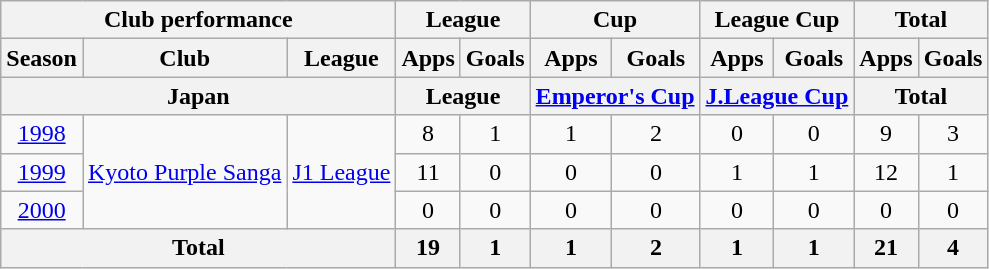<table class="wikitable" style="text-align:center;">
<tr>
<th colspan=3>Club performance</th>
<th colspan=2>League</th>
<th colspan=2>Cup</th>
<th colspan=2>League Cup</th>
<th colspan=2>Total</th>
</tr>
<tr>
<th>Season</th>
<th>Club</th>
<th>League</th>
<th>Apps</th>
<th>Goals</th>
<th>Apps</th>
<th>Goals</th>
<th>Apps</th>
<th>Goals</th>
<th>Apps</th>
<th>Goals</th>
</tr>
<tr>
<th colspan=3>Japan</th>
<th colspan=2>League</th>
<th colspan=2><a href='#'>Emperor's Cup</a></th>
<th colspan=2><a href='#'>J.League Cup</a></th>
<th colspan=2>Total</th>
</tr>
<tr>
<td><a href='#'>1998</a></td>
<td rowspan="3"><a href='#'>Kyoto Purple Sanga</a></td>
<td rowspan="3"><a href='#'>J1 League</a></td>
<td>8</td>
<td>1</td>
<td>1</td>
<td>2</td>
<td>0</td>
<td>0</td>
<td>9</td>
<td>3</td>
</tr>
<tr>
<td><a href='#'>1999</a></td>
<td>11</td>
<td>0</td>
<td>0</td>
<td>0</td>
<td>1</td>
<td>1</td>
<td>12</td>
<td>1</td>
</tr>
<tr>
<td><a href='#'>2000</a></td>
<td>0</td>
<td>0</td>
<td>0</td>
<td>0</td>
<td>0</td>
<td>0</td>
<td>0</td>
<td>0</td>
</tr>
<tr>
<th colspan=3>Total</th>
<th>19</th>
<th>1</th>
<th>1</th>
<th>2</th>
<th>1</th>
<th>1</th>
<th>21</th>
<th>4</th>
</tr>
</table>
